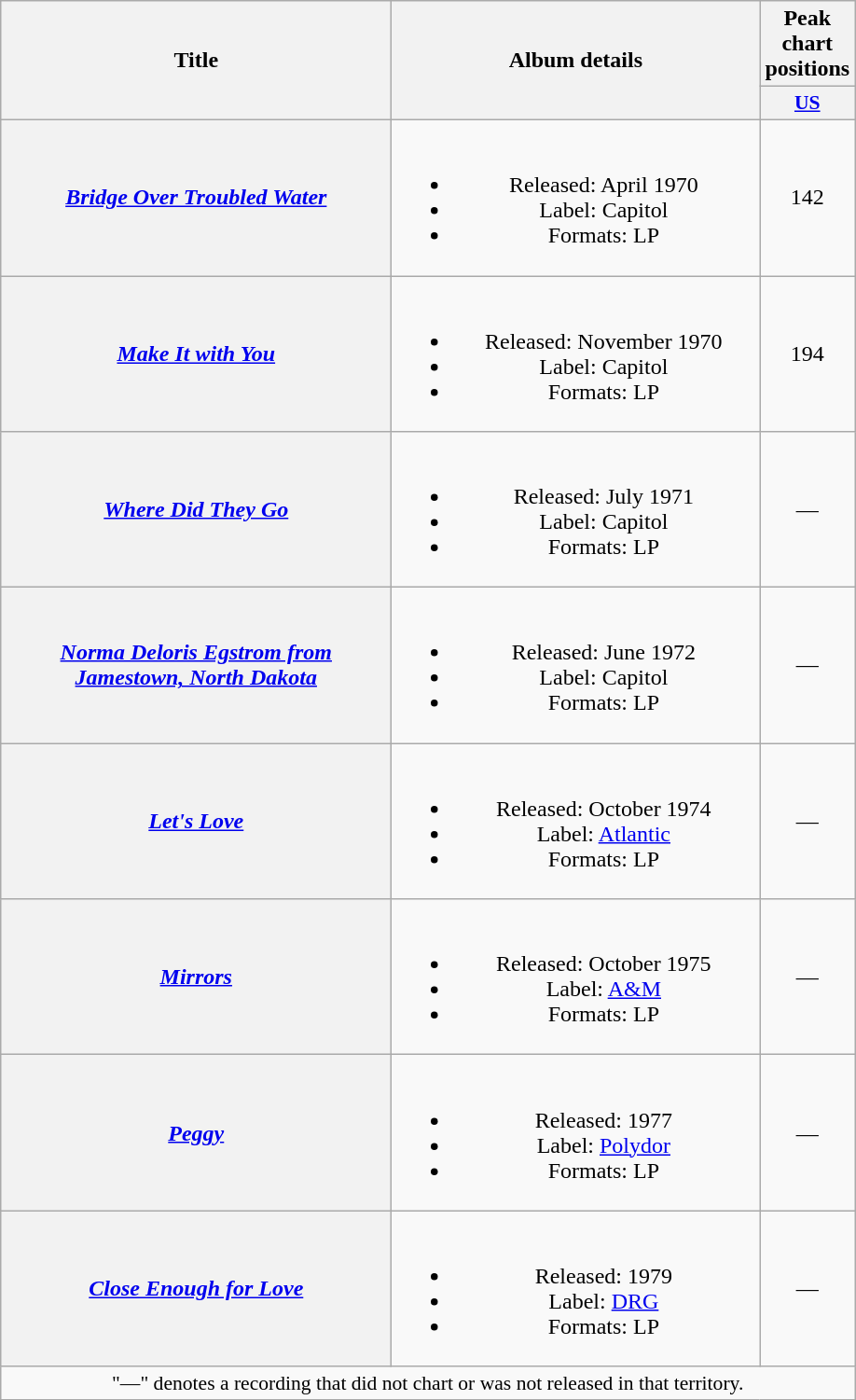<table class="wikitable plainrowheaders" style="text-align:center;">
<tr>
<th scope="col" rowspan="2" style="width:17em;">Title</th>
<th scope="col" rowspan="2" style="width:16em;">Album details</th>
<th scope="col" colspan="1">Peak chart positions</th>
</tr>
<tr>
<th scope="col" style="width:3em;font-size:90%;"><a href='#'>US</a><br></th>
</tr>
<tr>
<th scope="row"><em><a href='#'>Bridge Over Troubled Water</a></em></th>
<td><br><ul><li>Released: April 1970</li><li>Label: Capitol</li><li>Formats: LP</li></ul></td>
<td>142</td>
</tr>
<tr>
<th scope="row"><em><a href='#'>Make It with You</a></em></th>
<td><br><ul><li>Released: November 1970</li><li>Label: Capitol</li><li>Formats: LP</li></ul></td>
<td>194</td>
</tr>
<tr>
<th scope="row"><em><a href='#'>Where Did They Go</a></em></th>
<td><br><ul><li>Released: July 1971</li><li>Label: Capitol</li><li>Formats: LP</li></ul></td>
<td>—</td>
</tr>
<tr>
<th scope="row"><em><a href='#'>Norma Deloris Egstrom from Jamestown, North Dakota</a></em></th>
<td><br><ul><li>Released: June 1972</li><li>Label: Capitol</li><li>Formats: LP</li></ul></td>
<td>—</td>
</tr>
<tr>
<th scope="row"><em><a href='#'>Let's Love</a></em></th>
<td><br><ul><li>Released: October 1974</li><li>Label: <a href='#'>Atlantic</a></li><li>Formats: LP</li></ul></td>
<td>—</td>
</tr>
<tr>
<th scope="row"><em><a href='#'>Mirrors</a></em></th>
<td><br><ul><li>Released: October 1975</li><li>Label: <a href='#'>A&M</a></li><li>Formats: LP</li></ul></td>
<td>—</td>
</tr>
<tr>
<th scope="row"><em><a href='#'>Peggy</a></em></th>
<td><br><ul><li>Released: 1977</li><li>Label: <a href='#'>Polydor</a></li><li>Formats: LP</li></ul></td>
<td>—</td>
</tr>
<tr>
<th scope="row"><em><a href='#'>Close Enough for Love</a></em></th>
<td><br><ul><li>Released: 1979</li><li>Label: <a href='#'>DRG</a></li><li>Formats: LP</li></ul></td>
<td>—</td>
</tr>
<tr>
<td colspan="3" style="font-size:90%">"—" denotes a recording that did not chart or was not released in that territory.</td>
</tr>
</table>
